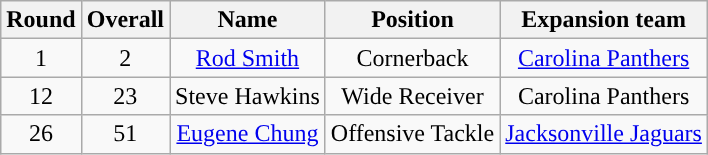<table class="wikitable" style="text-align:center">
<tr>
<th>Round</th>
<th>Overall</th>
<th>Name</th>
<th>Position</th>
<th>Expansion team</th>
</tr>
<tr>
<td>1</td>
<td>2</td>
<td><a href='#'>Rod Smith</a></td>
<td>Cornerback</td>
<td><a href='#'>Carolina Panthers</a></td>
</tr>
<tr>
<td>12</td>
<td>23</td>
<td>Steve Hawkins</td>
<td>Wide Receiver</td>
<td>Carolina Panthers</td>
</tr>
<tr>
<td>26</td>
<td>51</td>
<td><a href='#'>Eugene Chung</a></td>
<td>Offensive Tackle</td>
<td><a href='#'>Jacksonville Jaguars</a></td>
</tr>
</table>
